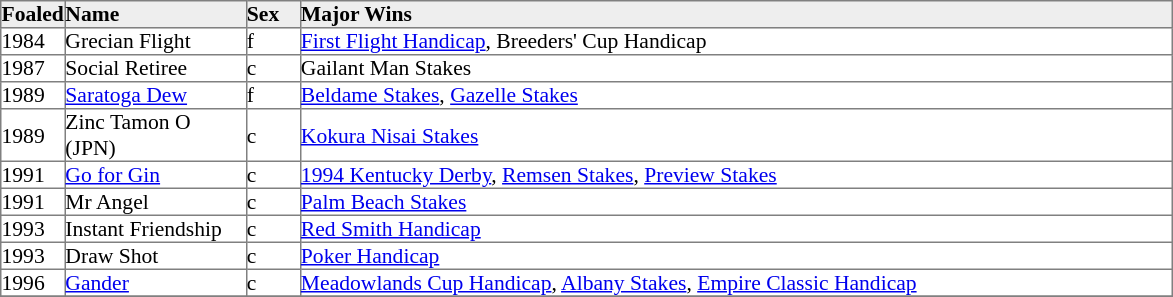<table border="1" cellpadding="0" style="border-collapse: collapse; font-size:90%">
<tr style="background:#eee;">
<td style="width:35px;"><strong>Foaled</strong></td>
<td style="width:120px;"><strong>Name</strong></td>
<td style="width:35px;"><strong>Sex</strong></td>
<td style="width:580px;"><strong>Major Wins</strong></td>
</tr>
<tr>
<td>1984</td>
<td>Grecian Flight</td>
<td>f</td>
<td><a href='#'>First Flight Handicap</a>, Breeders' Cup Handicap</td>
</tr>
<tr>
<td>1987</td>
<td>Social Retiree</td>
<td>c</td>
<td>Gailant Man Stakes</td>
</tr>
<tr>
<td>1989</td>
<td><a href='#'>Saratoga Dew</a></td>
<td>f</td>
<td><a href='#'>Beldame Stakes</a>, <a href='#'>Gazelle Stakes</a></td>
</tr>
<tr>
<td>1989</td>
<td>Zinc Tamon O (JPN)</td>
<td>c</td>
<td><a href='#'>Kokura Nisai Stakes</a></td>
</tr>
<tr>
<td>1991</td>
<td><a href='#'>Go for Gin</a></td>
<td>c</td>
<td><a href='#'>1994 Kentucky Derby</a>, <a href='#'>Remsen Stakes</a>, <a href='#'>Preview Stakes</a></td>
</tr>
<tr>
<td>1991</td>
<td>Mr Angel</td>
<td>c</td>
<td><a href='#'>Palm Beach Stakes</a></td>
</tr>
<tr>
<td>1993</td>
<td>Instant Friendship</td>
<td>c</td>
<td><a href='#'>Red Smith Handicap</a></td>
</tr>
<tr>
<td>1993</td>
<td>Draw Shot</td>
<td>c</td>
<td><a href='#'>Poker Handicap</a></td>
</tr>
<tr>
<td>1996</td>
<td><a href='#'>Gander</a></td>
<td>c</td>
<td><a href='#'>Meadowlands Cup Handicap</a>, <a href='#'>Albany Stakes</a>, <a href='#'>Empire Classic Handicap</a></td>
</tr>
<tr>
</tr>
</table>
